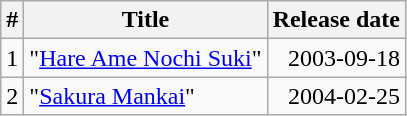<table class="wikitable">
<tr>
<th>#</th>
<th>Title</th>
<th>Release date</th>
</tr>
<tr>
<td>1</td>
<td>"<a href='#'>Hare Ame Nochi Suki</a>"</td>
<td align="right">2003-09-18</td>
</tr>
<tr>
<td>2</td>
<td>"<a href='#'>Sakura Mankai</a>"</td>
<td align="right">2004-02-25</td>
</tr>
</table>
